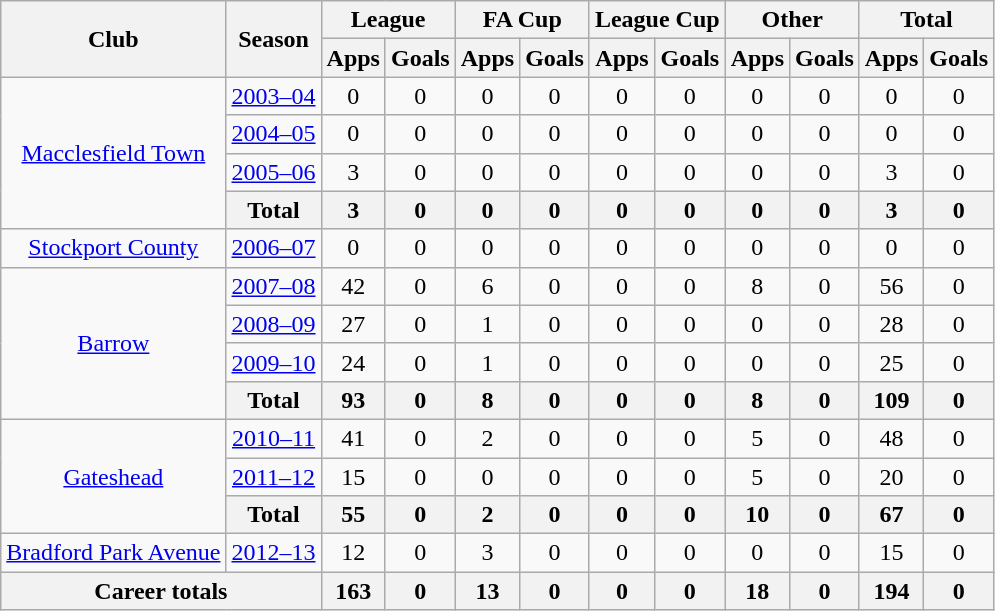<table class="wikitable" style="text-align: center;">
<tr>
<th rowspan="2">Club</th>
<th rowspan="2">Season</th>
<th colspan="2">League</th>
<th colspan="2">FA Cup</th>
<th colspan="2">League Cup</th>
<th colspan="2">Other</th>
<th colspan="2">Total</th>
</tr>
<tr>
<th>Apps</th>
<th>Goals</th>
<th>Apps</th>
<th>Goals</th>
<th>Apps</th>
<th>Goals</th>
<th>Apps</th>
<th>Goals</th>
<th>Apps</th>
<th>Goals</th>
</tr>
<tr>
<td rowspan="4" valign="center"><a href='#'>Macclesfield Town</a></td>
<td><a href='#'>2003–04</a></td>
<td>0</td>
<td>0</td>
<td>0</td>
<td>0</td>
<td>0</td>
<td>0</td>
<td>0</td>
<td>0</td>
<td>0</td>
<td>0</td>
</tr>
<tr>
<td><a href='#'>2004–05</a></td>
<td>0</td>
<td>0</td>
<td>0</td>
<td>0</td>
<td>0</td>
<td>0</td>
<td>0</td>
<td>0</td>
<td>0</td>
<td>0</td>
</tr>
<tr>
<td><a href='#'>2005–06</a></td>
<td>3</td>
<td>0</td>
<td>0</td>
<td>0</td>
<td>0</td>
<td>0</td>
<td>0</td>
<td>0</td>
<td>3</td>
<td>0</td>
</tr>
<tr>
<th>Total</th>
<th>3</th>
<th>0</th>
<th>0</th>
<th>0</th>
<th>0</th>
<th>0</th>
<th>0</th>
<th>0</th>
<th>3</th>
<th>0</th>
</tr>
<tr>
<td rowspan="1" valign="center"><a href='#'>Stockport County</a></td>
<td><a href='#'>2006–07</a></td>
<td>0</td>
<td>0</td>
<td>0</td>
<td>0</td>
<td>0</td>
<td>0</td>
<td>0</td>
<td>0</td>
<td>0</td>
<td>0</td>
</tr>
<tr>
<td rowspan="4" valign="center"><a href='#'>Barrow</a></td>
<td><a href='#'>2007–08</a></td>
<td>42</td>
<td>0</td>
<td>6</td>
<td>0</td>
<td>0</td>
<td>0</td>
<td>8</td>
<td>0</td>
<td>56</td>
<td>0</td>
</tr>
<tr>
<td><a href='#'>2008–09</a></td>
<td>27</td>
<td>0</td>
<td>1</td>
<td>0</td>
<td>0</td>
<td>0</td>
<td>0</td>
<td>0</td>
<td>28</td>
<td>0</td>
</tr>
<tr>
<td><a href='#'>2009–10</a></td>
<td>24</td>
<td>0</td>
<td>1</td>
<td>0</td>
<td>0</td>
<td>0</td>
<td>0</td>
<td>0</td>
<td>25</td>
<td>0</td>
</tr>
<tr>
<th>Total</th>
<th>93</th>
<th>0</th>
<th>8</th>
<th>0</th>
<th>0</th>
<th>0</th>
<th>8</th>
<th>0</th>
<th>109</th>
<th>0</th>
</tr>
<tr>
<td rowspan="3" valign="center"><a href='#'>Gateshead</a></td>
<td><a href='#'>2010–11</a></td>
<td>41</td>
<td>0</td>
<td>2</td>
<td>0</td>
<td>0</td>
<td>0</td>
<td>5</td>
<td>0</td>
<td>48</td>
<td>0</td>
</tr>
<tr>
<td><a href='#'>2011–12</a></td>
<td>15</td>
<td>0</td>
<td>0</td>
<td>0</td>
<td>0</td>
<td>0</td>
<td>5</td>
<td>0</td>
<td>20</td>
<td>0</td>
</tr>
<tr>
<th>Total</th>
<th>55</th>
<th>0</th>
<th>2</th>
<th>0</th>
<th>0</th>
<th>0</th>
<th>10</th>
<th>0</th>
<th>67</th>
<th>0</th>
</tr>
<tr>
<td rowspan="1" valign="center"><a href='#'>Bradford Park Avenue</a></td>
<td><a href='#'>2012–13</a></td>
<td>12</td>
<td>0</td>
<td>3</td>
<td>0</td>
<td>0</td>
<td>0</td>
<td>0</td>
<td>0</td>
<td>15</td>
<td>0</td>
</tr>
<tr>
<th colspan="2">Career totals</th>
<th>163</th>
<th>0</th>
<th>13</th>
<th>0</th>
<th>0</th>
<th>0</th>
<th>18</th>
<th>0</th>
<th>194</th>
<th>0</th>
</tr>
</table>
